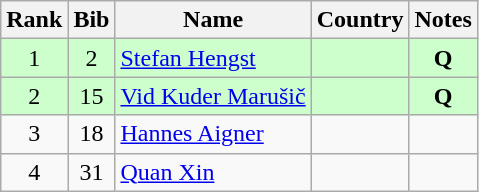<table class="wikitable" style="text-align:center;">
<tr>
<th>Rank</th>
<th>Bib</th>
<th>Name</th>
<th>Country</th>
<th>Notes</th>
</tr>
<tr bgcolor=ccffcc>
<td>1</td>
<td>2</td>
<td align=left><a href='#'>Stefan Hengst</a></td>
<td align=left></td>
<td><strong>Q</strong></td>
</tr>
<tr bgcolor=ccffcc>
<td>2</td>
<td>15</td>
<td align=left><a href='#'>Vid Kuder Marušič</a></td>
<td align=left></td>
<td><strong>Q</strong></td>
</tr>
<tr>
<td>3</td>
<td>18</td>
<td align=left><a href='#'>Hannes Aigner</a></td>
<td align=left></td>
<td></td>
</tr>
<tr>
<td>4</td>
<td>31</td>
<td align=left><a href='#'>Quan Xin</a></td>
<td align=left></td>
<td></td>
</tr>
</table>
